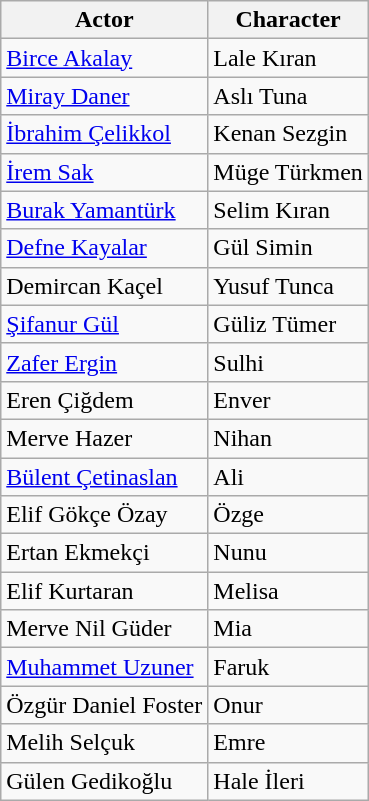<table class="wikitable sortable">
<tr>
<th>Actor</th>
<th>Character</th>
</tr>
<tr>
<td><a href='#'>Birce Akalay</a></td>
<td>Lale Kıran</td>
</tr>
<tr>
<td><a href='#'>Miray Daner</a></td>
<td>Aslı Tuna</td>
</tr>
<tr>
<td><a href='#'>İbrahim Çelikkol</a></td>
<td>Kenan Sezgin</td>
</tr>
<tr>
<td><a href='#'>İrem Sak</a></td>
<td>Müge Türkmen</td>
</tr>
<tr>
<td><a href='#'>Burak Yamantürk</a></td>
<td>Selim Kıran</td>
</tr>
<tr>
<td><a href='#'>Defne Kayalar</a></td>
<td>Gül Simin</td>
</tr>
<tr>
<td>Demircan Kaçel</td>
<td>Yusuf Tunca</td>
</tr>
<tr>
<td><a href='#'>Şifanur Gül</a></td>
<td>Güliz Tümer</td>
</tr>
<tr>
<td><a href='#'>Zafer Ergin</a></td>
<td>Sulhi</td>
</tr>
<tr>
<td>Eren Çiğdem</td>
<td>Enver</td>
</tr>
<tr>
<td>Merve Hazer</td>
<td>Nihan</td>
</tr>
<tr>
<td><a href='#'>Bülent Çetinaslan</a></td>
<td>Ali</td>
</tr>
<tr>
<td>Elif Gökçe Özay</td>
<td>Özge</td>
</tr>
<tr>
<td>Ertan Ekmekçi</td>
<td>Nunu</td>
</tr>
<tr>
<td>Elif Kurtaran</td>
<td>Melisa</td>
</tr>
<tr>
<td>Merve Nil Güder</td>
<td>Mia</td>
</tr>
<tr>
<td><a href='#'>Muhammet Uzuner</a></td>
<td>Faruk</td>
</tr>
<tr>
<td>Özgür Daniel Foster</td>
<td>Onur</td>
</tr>
<tr>
<td>Melih Selçuk</td>
<td>Emre</td>
</tr>
<tr>
<td>Gülen Gedikoğlu</td>
<td>Hale İleri</td>
</tr>
</table>
